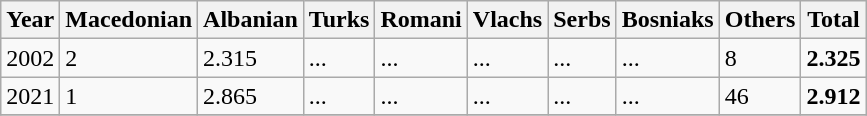<table class="wikitable">
<tr>
<th>Year</th>
<th>Macedonian</th>
<th>Albanian</th>
<th>Turks</th>
<th>Romani</th>
<th>Vlachs</th>
<th>Serbs</th>
<th>Bosniaks</th>
<th><abbr>Others</abbr></th>
<th>Total</th>
</tr>
<tr>
<td>2002</td>
<td>2</td>
<td>2.315</td>
<td>...</td>
<td>...</td>
<td>...</td>
<td>...</td>
<td>...</td>
<td>8</td>
<td><strong>2.325</strong></td>
</tr>
<tr>
<td>2021</td>
<td>1</td>
<td>2.865</td>
<td>...</td>
<td>...</td>
<td>...</td>
<td>...</td>
<td>...</td>
<td>46</td>
<td><strong>2.912</strong></td>
</tr>
<tr>
</tr>
</table>
